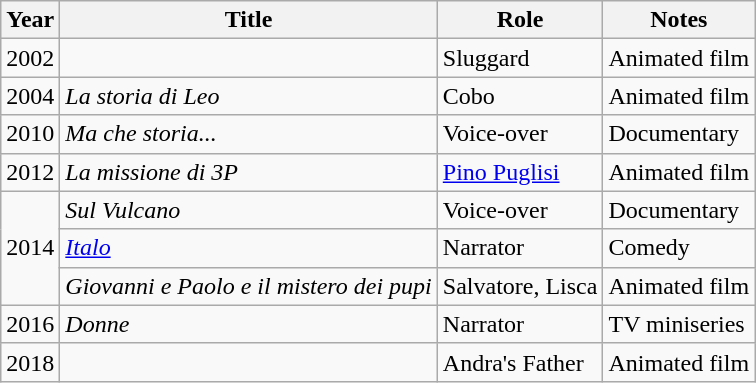<table class="wikitable plainrowheaders sortable">
<tr>
<th scope="col">Year</th>
<th scope="col">Title</th>
<th scope="col">Role</th>
<th scope="col">Notes</th>
</tr>
<tr>
<td>2002</td>
<td><em></em></td>
<td>Sluggard</td>
<td>Animated film</td>
</tr>
<tr>
<td>2004</td>
<td><em>La storia di Leo</em></td>
<td>Cobo</td>
<td>Animated film</td>
</tr>
<tr>
<td>2010</td>
<td><em>Ma che storia...</em></td>
<td>Voice-over</td>
<td>Documentary</td>
</tr>
<tr>
<td>2012</td>
<td><em>La missione di 3P</em></td>
<td><a href='#'>Pino Puglisi</a></td>
<td>Animated film</td>
</tr>
<tr>
<td rowspan=3>2014</td>
<td><em>Sul Vulcano</em></td>
<td>Voice-over</td>
<td>Documentary</td>
</tr>
<tr>
<td><em><a href='#'>Italo</a></em></td>
<td>Narrator</td>
<td>Comedy</td>
</tr>
<tr>
<td><em>Giovanni e Paolo e il mistero dei pupi</em></td>
<td>Salvatore, Lisca</td>
<td>Animated film</td>
</tr>
<tr>
<td>2016</td>
<td><em>Donne</em></td>
<td>Narrator</td>
<td>TV miniseries</td>
</tr>
<tr>
<td>2018</td>
<td><em></em></td>
<td>Andra's Father</td>
<td>Animated film</td>
</tr>
</table>
